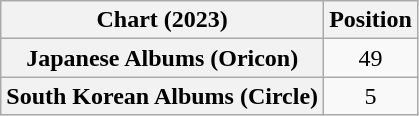<table class="wikitable plainrowheaders sortable" style="text-align:center">
<tr>
<th scope="col">Chart (2023)</th>
<th scope="col">Position</th>
</tr>
<tr>
<th scope="row">Japanese Albums (Oricon)</th>
<td>49</td>
</tr>
<tr>
<th scope="row">South Korean Albums (Circle)</th>
<td>5</td>
</tr>
</table>
